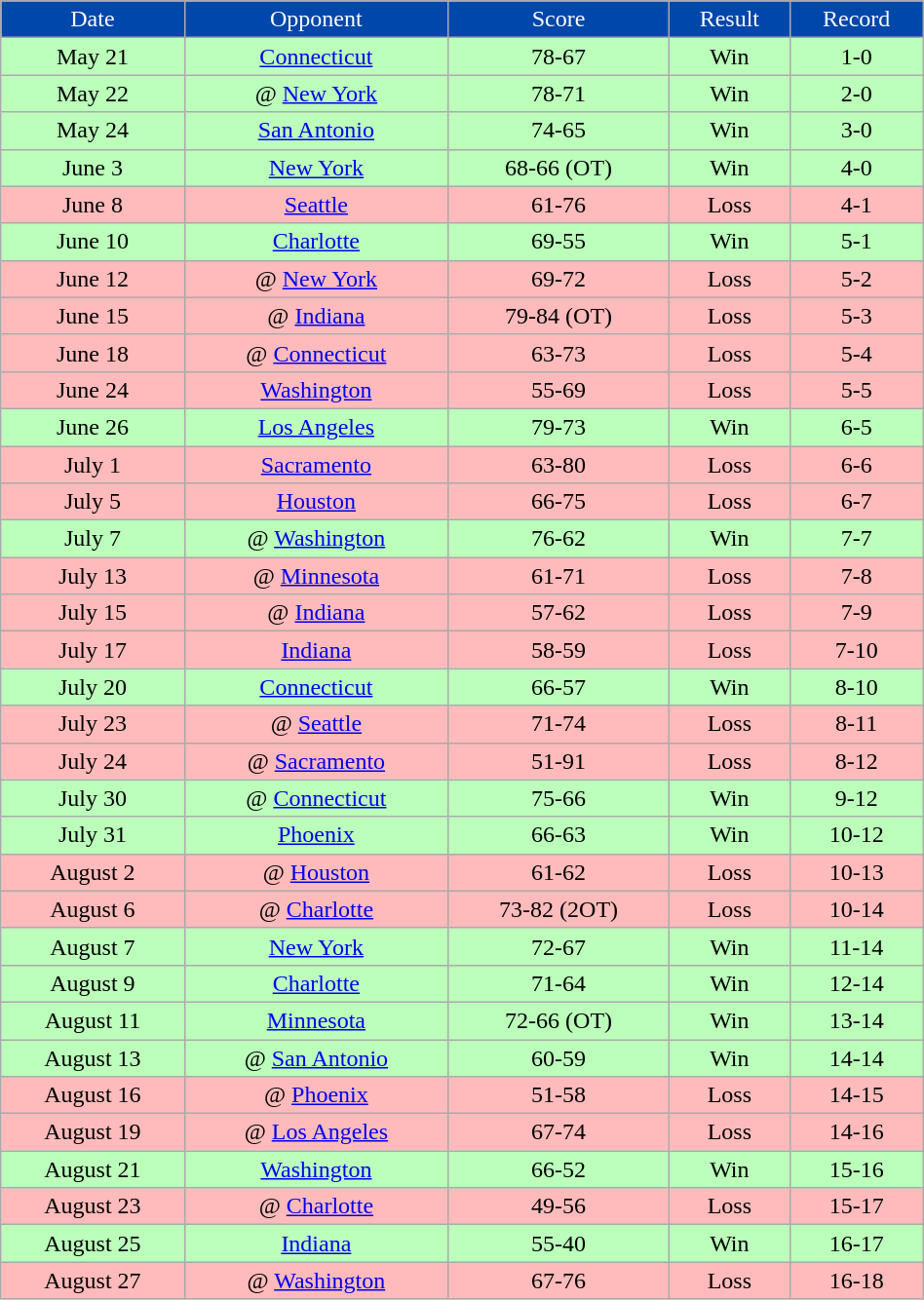<table class="wikitable" width="50%">
<tr align="center" style="background:#0047AB; color:white;">
<td>Date</td>
<td>Opponent</td>
<td>Score</td>
<td>Result</td>
<td>Record</td>
</tr>
<tr align="center" bgcolor="bbffbb">
<td>May 21</td>
<td><a href='#'>Connecticut</a></td>
<td>78-67</td>
<td>Win</td>
<td>1-0</td>
</tr>
<tr align="center" bgcolor="bbffbb">
<td>May 22</td>
<td>@ <a href='#'>New York</a></td>
<td>78-71</td>
<td>Win</td>
<td>2-0</td>
</tr>
<tr align="center" bgcolor="bbffbb">
<td>May 24</td>
<td><a href='#'>San Antonio</a></td>
<td>74-65</td>
<td>Win</td>
<td>3-0</td>
</tr>
<tr align="center" bgcolor="bbffbb">
<td>June 3</td>
<td><a href='#'>New York</a></td>
<td>68-66 (OT)</td>
<td>Win</td>
<td>4-0</td>
</tr>
<tr align="center" bgcolor="ffbbbb">
<td>June 8</td>
<td><a href='#'>Seattle</a></td>
<td>61-76</td>
<td>Loss</td>
<td>4-1</td>
</tr>
<tr align="center" bgcolor="bbffbb">
<td>June 10</td>
<td><a href='#'>Charlotte</a></td>
<td>69-55</td>
<td>Win</td>
<td>5-1</td>
</tr>
<tr align="center" bgcolor="ffbbbb">
<td>June 12</td>
<td>@ <a href='#'>New York</a></td>
<td>69-72</td>
<td>Loss</td>
<td>5-2</td>
</tr>
<tr align="center" bgcolor="ffbbbb">
<td>June 15</td>
<td>@ <a href='#'>Indiana</a></td>
<td>79-84 (OT)</td>
<td>Loss</td>
<td>5-3</td>
</tr>
<tr align="center" bgcolor="ffbbbb">
<td>June 18</td>
<td>@ <a href='#'>Connecticut</a></td>
<td>63-73</td>
<td>Loss</td>
<td>5-4</td>
</tr>
<tr align="center" bgcolor="ffbbbb">
<td>June 24</td>
<td><a href='#'>Washington</a></td>
<td>55-69</td>
<td>Loss</td>
<td>5-5</td>
</tr>
<tr align="center" bgcolor="bbffbb">
<td>June 26</td>
<td><a href='#'>Los Angeles</a></td>
<td>79-73</td>
<td>Win</td>
<td>6-5</td>
</tr>
<tr align="center" bgcolor="ffbbbb">
<td>July 1</td>
<td><a href='#'>Sacramento</a></td>
<td>63-80</td>
<td>Loss</td>
<td>6-6</td>
</tr>
<tr align="center" bgcolor="ffbbbb">
<td>July 5</td>
<td><a href='#'>Houston</a></td>
<td>66-75</td>
<td>Loss</td>
<td>6-7</td>
</tr>
<tr align="center" bgcolor="bbffbb">
<td>July 7</td>
<td>@ <a href='#'>Washington</a></td>
<td>76-62</td>
<td>Win</td>
<td>7-7</td>
</tr>
<tr align="center" bgcolor="ffbbbb">
<td>July 13</td>
<td>@ <a href='#'>Minnesota</a></td>
<td>61-71</td>
<td>Loss</td>
<td>7-8</td>
</tr>
<tr align="center" bgcolor="ffbbbb">
<td>July 15</td>
<td>@ <a href='#'>Indiana</a></td>
<td>57-62</td>
<td>Loss</td>
<td>7-9</td>
</tr>
<tr align="center" bgcolor="ffbbbb">
<td>July 17</td>
<td><a href='#'>Indiana</a></td>
<td>58-59</td>
<td>Loss</td>
<td>7-10</td>
</tr>
<tr align="center" bgcolor="bbffbb">
<td>July 20</td>
<td><a href='#'>Connecticut</a></td>
<td>66-57</td>
<td>Win</td>
<td>8-10</td>
</tr>
<tr align="center" bgcolor="ffbbbb">
<td>July 23</td>
<td>@ <a href='#'>Seattle</a></td>
<td>71-74</td>
<td>Loss</td>
<td>8-11</td>
</tr>
<tr align="center" bgcolor="ffbbbb">
<td>July 24</td>
<td>@ <a href='#'>Sacramento</a></td>
<td>51-91</td>
<td>Loss</td>
<td>8-12</td>
</tr>
<tr align="center" bgcolor="bbffbb">
<td>July 30</td>
<td>@ <a href='#'>Connecticut</a></td>
<td>75-66</td>
<td>Win</td>
<td>9-12</td>
</tr>
<tr align="center" bgcolor="bbffbb">
<td>July 31</td>
<td><a href='#'>Phoenix</a></td>
<td>66-63</td>
<td>Win</td>
<td>10-12</td>
</tr>
<tr align="center" bgcolor="ffbbbb">
<td>August 2</td>
<td>@ <a href='#'>Houston</a></td>
<td>61-62</td>
<td>Loss</td>
<td>10-13</td>
</tr>
<tr align="center" bgcolor="ffbbbb">
<td>August 6</td>
<td>@ <a href='#'>Charlotte</a></td>
<td>73-82 (2OT)</td>
<td>Loss</td>
<td>10-14</td>
</tr>
<tr align="center" bgcolor="bbffbb">
<td>August 7</td>
<td><a href='#'>New York</a></td>
<td>72-67</td>
<td>Win</td>
<td>11-14</td>
</tr>
<tr align="center" bgcolor="bbffbb">
<td>August 9</td>
<td><a href='#'>Charlotte</a></td>
<td>71-64</td>
<td>Win</td>
<td>12-14</td>
</tr>
<tr align="center" bgcolor="bbffbb">
<td>August 11</td>
<td><a href='#'>Minnesota</a></td>
<td>72-66 (OT)</td>
<td>Win</td>
<td>13-14</td>
</tr>
<tr align="center" bgcolor="bbffbb">
<td>August 13</td>
<td>@ <a href='#'>San Antonio</a></td>
<td>60-59</td>
<td>Win</td>
<td>14-14</td>
</tr>
<tr align="center" bgcolor="ffbbbb">
<td>August 16</td>
<td>@ <a href='#'>Phoenix</a></td>
<td>51-58</td>
<td>Loss</td>
<td>14-15</td>
</tr>
<tr align="center" bgcolor="ffbbbb">
<td>August 19</td>
<td>@ <a href='#'>Los Angeles</a></td>
<td>67-74</td>
<td>Loss</td>
<td>14-16</td>
</tr>
<tr align="center" bgcolor="bbffbb">
<td>August 21</td>
<td><a href='#'>Washington</a></td>
<td>66-52</td>
<td>Win</td>
<td>15-16</td>
</tr>
<tr align="center" bgcolor="ffbbbb">
<td>August 23</td>
<td>@ <a href='#'>Charlotte</a></td>
<td>49-56</td>
<td>Loss</td>
<td>15-17</td>
</tr>
<tr align="center" bgcolor="bbffbb">
<td>August 25</td>
<td><a href='#'>Indiana</a></td>
<td>55-40</td>
<td>Win</td>
<td>16-17</td>
</tr>
<tr align="center" bgcolor="ffbbbb">
<td>August 27</td>
<td>@ <a href='#'>Washington</a></td>
<td>67-76</td>
<td>Loss</td>
<td>16-18</td>
</tr>
</table>
